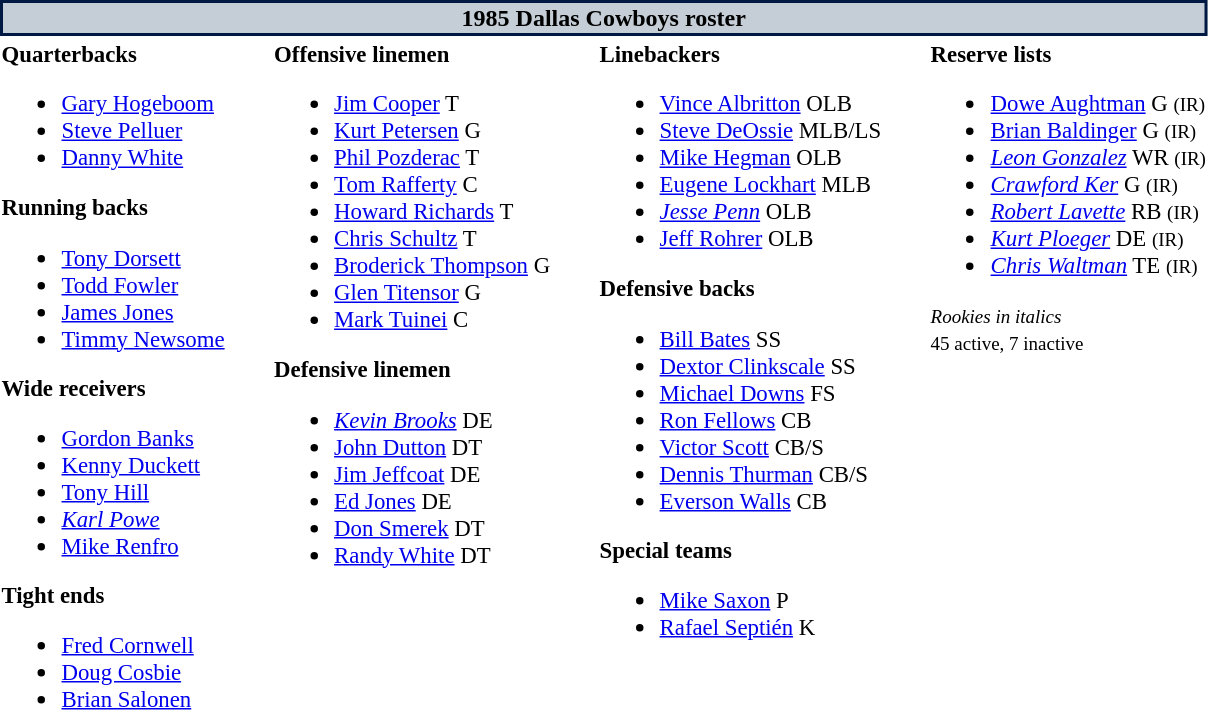<table class="toccolours" style="text-align: left;">
<tr>
<th colspan="7" style="background:#c5ced6; color:black; border: 2px solid #001942; text-align: center;">1985 Dallas Cowboys roster</th>
</tr>
<tr>
<td style="font-size: 95%;" valign="top"><strong>Quarterbacks</strong><br><ul><li> <a href='#'>Gary Hogeboom</a></li><li> <a href='#'>Steve Pelluer</a></li><li> <a href='#'>Danny White</a></li></ul><strong>Running backs</strong><ul><li> <a href='#'>Tony Dorsett</a></li><li> <a href='#'>Todd Fowler</a></li><li> <a href='#'>James Jones</a></li><li> <a href='#'>Timmy Newsome</a></li></ul><strong>Wide receivers</strong><ul><li> <a href='#'>Gordon Banks</a></li><li> <a href='#'>Kenny Duckett</a></li><li> <a href='#'>Tony Hill</a></li><li> <em><a href='#'>Karl Powe</a></em></li><li> <a href='#'>Mike Renfro</a></li></ul><strong>Tight ends</strong><ul><li> <a href='#'>Fred Cornwell</a></li><li> <a href='#'>Doug Cosbie</a></li><li> <a href='#'>Brian Salonen</a></li></ul></td>
<td style="width: 25px;"></td>
<td style="font-size: 95%;" valign="top"><strong>Offensive linemen</strong><br><ul><li> <a href='#'>Jim Cooper</a> T</li><li> <a href='#'>Kurt Petersen</a> G</li><li> <a href='#'>Phil Pozderac</a> T</li><li> <a href='#'>Tom Rafferty</a> C</li><li> <a href='#'>Howard Richards</a> T</li><li> <a href='#'>Chris Schultz</a> T</li><li> <a href='#'>Broderick Thompson</a> G</li><li> <a href='#'>Glen Titensor</a> G</li><li> <a href='#'>Mark Tuinei</a> C</li></ul><strong>Defensive linemen</strong><ul><li> <em><a href='#'>Kevin Brooks</a></em> DE</li><li> <a href='#'>John Dutton</a> DT</li><li> <a href='#'>Jim Jeffcoat</a> DE</li><li> <a href='#'>Ed Jones</a> DE</li><li> <a href='#'>Don Smerek</a> DT</li><li> <a href='#'>Randy White</a> DT</li></ul></td>
<td style="width: 25px;"></td>
<td style="font-size: 95%;" valign="top"><strong>Linebackers</strong><br><ul><li> <a href='#'>Vince Albritton</a> OLB</li><li> <a href='#'>Steve DeOssie</a> MLB/LS</li><li> <a href='#'>Mike Hegman</a> OLB</li><li> <a href='#'>Eugene Lockhart</a> MLB</li><li> <em><a href='#'>Jesse Penn</a></em> OLB</li><li> <a href='#'>Jeff Rohrer</a> OLB</li></ul><strong>Defensive backs</strong><ul><li> <a href='#'>Bill Bates</a> SS</li><li> <a href='#'>Dextor Clinkscale</a> SS</li><li> <a href='#'>Michael Downs</a> FS</li><li> <a href='#'>Ron Fellows</a> CB</li><li> <a href='#'>Victor Scott</a> CB/S</li><li> <a href='#'>Dennis Thurman</a> CB/S</li><li> <a href='#'>Everson Walls</a> CB</li></ul><strong>Special teams</strong><ul><li> <a href='#'>Mike Saxon</a> P</li><li> <a href='#'>Rafael Septién</a> K</li></ul></td>
<td style="width: 25px;"></td>
<td style="font-size: 95%;" valign="top"><strong>Reserve lists</strong><br><ul><li> <a href='#'>Dowe Aughtman</a> G <small>(IR)</small> </li><li> <a href='#'>Brian Baldinger</a> G <small>(IR)</small> </li><li> <em><a href='#'>Leon Gonzalez</a></em> WR <small>(IR)</small> </li><li> <em><a href='#'>Crawford Ker</a></em> G <small>(IR)</small> </li><li> <em><a href='#'>Robert Lavette</a></em> RB <small>(IR)</small> </li><li> <em><a href='#'>Kurt Ploeger</a></em> DE <small>(IR)</small> </li><li> <em><a href='#'>Chris Waltman</a></em> TE <small>(IR)</small> </li></ul><small><em>Rookies in italics</em><br>
45 active, 7 inactive</small></td>
</tr>
<tr>
</tr>
</table>
